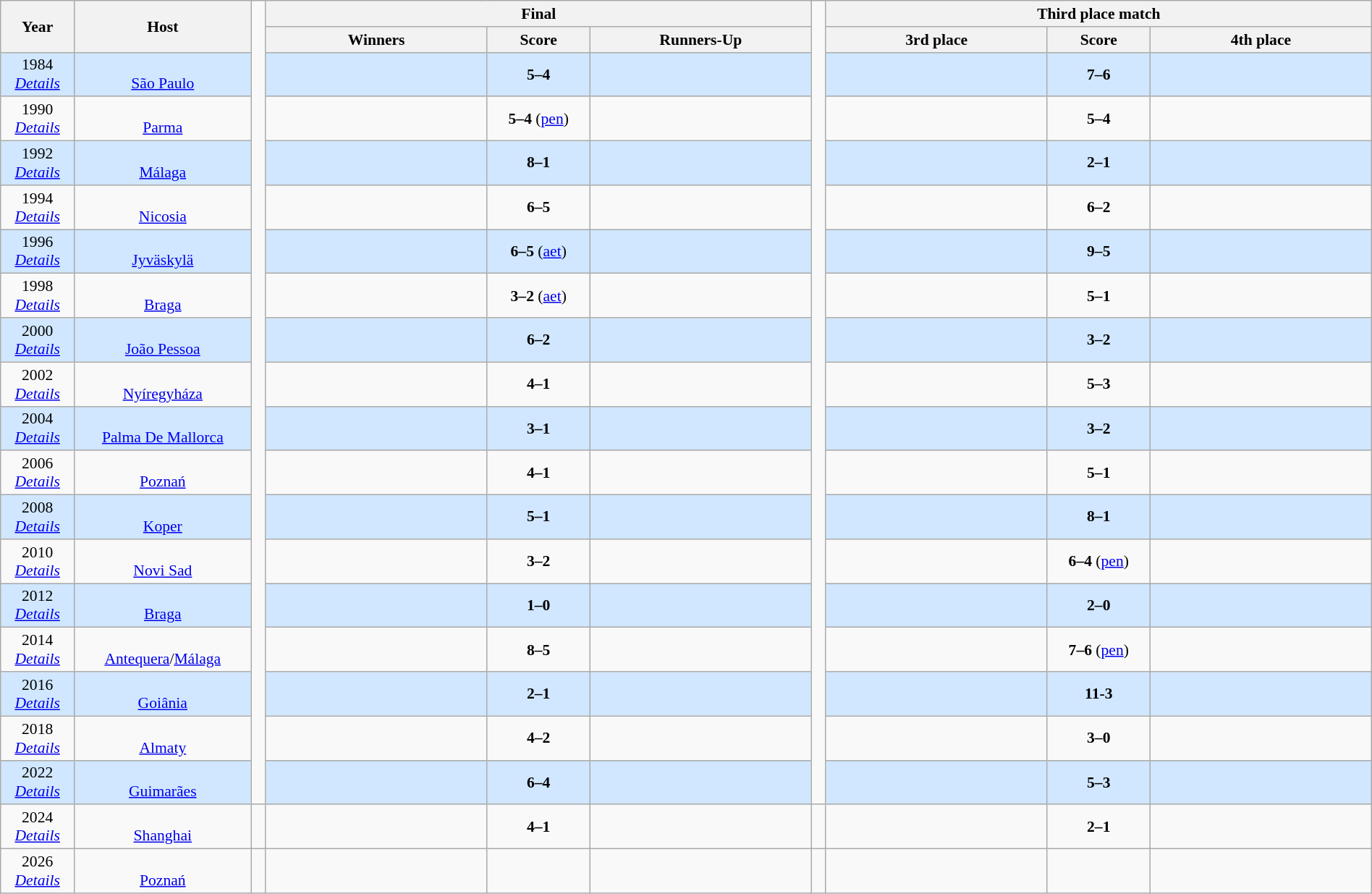<table class="wikitable" style="font-size:90%; width: 100%; text-align: center;">
<tr>
<th rowspan="2" style="width:5%;">Year</th>
<th rowspan="2" style="width:12%;">Host</th>
<td style="width:1%;" rowspan="19"></td>
<th colspan=3>Final</th>
<td style="width:1%;" rowspan="19"></td>
<th colspan=3>Third place match</th>
</tr>
<tr>
<th width=15%>Winners</th>
<th width=7%>Score</th>
<th width=15%>Runners-Up</th>
<th width=15%>3rd place</th>
<th width=7%>Score</th>
<th width=15%>4th place</th>
</tr>
<tr style="background:#d0e7ff;">
<td>1984<br><em><a href='#'>Details</a></em></td>
<td> <br> <a href='#'>São Paulo</a></td>
<td><strong></strong></td>
<td><strong>5–4</strong></td>
<td></td>
<td></td>
<td><strong>7–6</strong></td>
<td></td>
</tr>
<tr>
<td>1990<br><em><a href='#'>Details</a></em></td>
<td> <br> <a href='#'>Parma</a></td>
<td><strong></strong></td>
<td><strong>5–4</strong> (<a href='#'>pen</a>)</td>
<td></td>
<td></td>
<td><strong>5–4</strong></td>
<td></td>
</tr>
<tr style="background:#d0e7ff;">
<td>1992<br><em><a href='#'>Details</a></em></td>
<td> <br> <a href='#'>Málaga</a></td>
<td><strong></strong></td>
<td><strong>8–1</strong></td>
<td></td>
<td></td>
<td><strong>2–1</strong></td>
<td></td>
</tr>
<tr>
<td>1994<br><em><a href='#'>Details</a></em></td>
<td> <br> <a href='#'>Nicosia</a></td>
<td><strong></strong></td>
<td><strong>6–5</strong></td>
<td></td>
<td></td>
<td><strong>6–2</strong></td>
<td></td>
</tr>
<tr style="background:#d0e7ff;">
<td>1996<br><em><a href='#'>Details</a></em></td>
<td> <br> <a href='#'>Jyväskylä</a></td>
<td><strong></strong></td>
<td><strong>6–5</strong> (<a href='#'>aet</a>)</td>
<td></td>
<td></td>
<td><strong>9–5</strong></td>
<td></td>
</tr>
<tr>
<td>1998<br><em><a href='#'>Details</a></em></td>
<td> <br> <a href='#'>Braga</a></td>
<td><strong></strong></td>
<td><strong>3–2</strong> (<a href='#'>aet</a>)</td>
<td></td>
<td></td>
<td><strong>5–1</strong></td>
<td></td>
</tr>
<tr style="background:#d0e7ff;">
<td>2000<br><em><a href='#'>Details</a></em></td>
<td> <br> <a href='#'>João Pessoa</a></td>
<td><strong></strong></td>
<td><strong>6–2</strong></td>
<td></td>
<td></td>
<td><strong>3–2</strong></td>
<td></td>
</tr>
<tr>
<td>2002<br><em><a href='#'>Details</a></em></td>
<td> <br> <a href='#'>Nyíregyháza</a></td>
<td><strong></strong></td>
<td><strong>4–1</strong></td>
<td></td>
<td></td>
<td><strong>5–3</strong></td>
<td></td>
</tr>
<tr style="background:#d0e7ff;">
<td>2004<br><em><a href='#'>Details</a></em></td>
<td> <br>  <a href='#'>Palma De Mallorca</a></td>
<td><strong></strong></td>
<td><strong>3–1</strong></td>
<td></td>
<td></td>
<td><strong>3–2</strong></td>
<td></td>
</tr>
<tr>
<td>2006<br><em><a href='#'>Details</a></em></td>
<td> <br> <a href='#'>Poznań</a></td>
<td><strong></strong></td>
<td><strong>4–1</strong></td>
<td></td>
<td></td>
<td><strong>5–1</strong></td>
<td></td>
</tr>
<tr style="background:#d0e7ff;">
<td>2008<br><em><a href='#'>Details</a></em></td>
<td> <br> <a href='#'>Koper</a></td>
<td><strong></strong></td>
<td><strong>5–1</strong></td>
<td></td>
<td></td>
<td><strong>8–1</strong></td>
<td></td>
</tr>
<tr>
<td>2010<br><em><a href='#'>Details</a></em></td>
<td> <br> <a href='#'>Novi Sad</a></td>
<td><strong></strong></td>
<td><strong>3–2</strong></td>
<td></td>
<td></td>
<td><strong>6–4</strong> (<a href='#'>pen</a>)</td>
<td></td>
</tr>
<tr style="background:#d0e7ff;">
<td>2012<br><em><a href='#'>Details</a></em></td>
<td> <br> <a href='#'>Braga</a></td>
<td><strong></strong></td>
<td><strong>1–0</strong></td>
<td></td>
<td></td>
<td><strong>2–0</strong></td>
<td></td>
</tr>
<tr>
<td>2014<br><em><a href='#'>Details</a></em></td>
<td> <br> <a href='#'>Antequera</a>/<a href='#'>Málaga</a></td>
<td><strong></strong></td>
<td><strong>8–5</strong></td>
<td></td>
<td></td>
<td><strong>7–6</strong> (<a href='#'>pen</a>)</td>
<td></td>
</tr>
<tr style="background:#d0e7ff;">
<td>2016<br><em><a href='#'>Details</a></em></td>
<td> <br> <a href='#'>Goiânia</a></td>
<td><strong></strong></td>
<td><strong>2–1</strong></td>
<td></td>
<td></td>
<td><strong>11-3</strong></td>
<td></td>
</tr>
<tr>
<td>2018<br><em><a href='#'>Details</a></em></td>
<td> <br> <a href='#'>Almaty</a></td>
<td><strong></strong></td>
<td><strong>4–2</strong></td>
<td></td>
<td></td>
<td><strong>3–0</strong></td>
<td></td>
</tr>
<tr style="background:#d0e7ff;">
<td>2022<br><em><a href='#'>Details</a></em></td>
<td> <br> <a href='#'>Guimarães</a></td>
<td></td>
<td><strong>6–4</strong></td>
<td></td>
<td></td>
<td><strong>5–3</strong></td>
<td></td>
</tr>
<tr>
<td>2024<br><em><a href='#'>Details</a></em></td>
<td> <br> <a href='#'>Shanghai</a></td>
<td></td>
<td></td>
<td><strong>4–1</strong></td>
<td></td>
<td></td>
<td></td>
<td><strong>2–1</strong></td>
<td></td>
</tr>
<tr>
<td>2026<br><em><a href='#'>Details</a></em></td>
<td> <br> <a href='#'>Poznań</a></td>
<td></td>
<td></td>
<td></td>
<td></td>
<td></td>
<td></td>
<td></td>
<td></td>
</tr>
</table>
